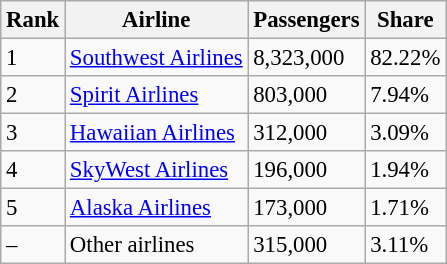<table class="wikitable sortable" style="font-size: 95%">
<tr>
<th>Rank</th>
<th>Airline</th>
<th>Passengers</th>
<th>Share</th>
</tr>
<tr>
<td>1</td>
<td><a href='#'>Southwest Airlines</a></td>
<td>8,323,000</td>
<td>82.22%</td>
</tr>
<tr>
<td>2</td>
<td><a href='#'>Spirit Airlines</a></td>
<td>803,000</td>
<td>7.94%</td>
</tr>
<tr>
<td>3</td>
<td><a href='#'>Hawaiian Airlines</a></td>
<td>312,000</td>
<td>3.09%</td>
</tr>
<tr>
<td>4</td>
<td><a href='#'>SkyWest Airlines</a></td>
<td>196,000</td>
<td>1.94%</td>
</tr>
<tr>
<td>5</td>
<td><a href='#'>Alaska Airlines</a></td>
<td>173,000</td>
<td>1.71%</td>
</tr>
<tr>
<td>–</td>
<td>Other airlines</td>
<td>315,000</td>
<td>3.11%</td>
</tr>
</table>
